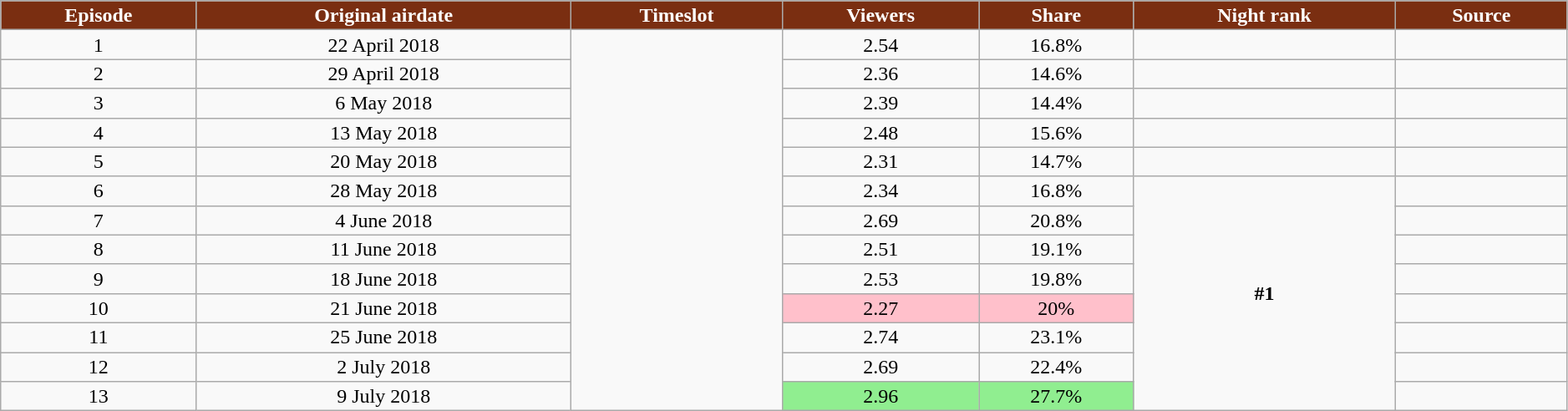<table class="wikitable plainrowheaders" style="text-align:center; line-height:16px; width:99%">
<tr style="background:#7A2E11;color:white">
<td><strong>Episode</strong></td>
<td><strong>Original airdate</strong></td>
<td><strong>Timeslot</strong></td>
<td><strong>Viewers<br></strong></td>
<td><strong>Share</strong></td>
<td><strong>Night rank</strong></td>
<td><strong>Source</strong></td>
</tr>
<tr>
<td>1</td>
<td>22 April 2018</td>
<td rowspan=13></td>
<td>2.54</td>
<td>16.8%</td>
<td></td>
<td></td>
</tr>
<tr>
<td>2</td>
<td>29 April 2018</td>
<td>2.36</td>
<td>14.6%</td>
<td></td>
<td></td>
</tr>
<tr>
<td>3</td>
<td>6 May 2018</td>
<td>2.39</td>
<td>14.4%</td>
<td></td>
<td></td>
</tr>
<tr>
<td>4</td>
<td>13 May 2018</td>
<td>2.48</td>
<td>15.6%</td>
<td></td>
<td></td>
</tr>
<tr>
<td>5</td>
<td>20 May 2018</td>
<td>2.31</td>
<td>14.7%</td>
<td></td>
<td></td>
</tr>
<tr>
<td>6</td>
<td>28 May 2018</td>
<td>2.34</td>
<td>16.8%</td>
<td rowspan="8"><strong>#1</strong></td>
<td></td>
</tr>
<tr>
<td>7</td>
<td>4 June 2018</td>
<td>2.69</td>
<td>20.8%</td>
<td></td>
</tr>
<tr>
<td>8</td>
<td>11 June 2018</td>
<td>2.51</td>
<td>19.1%</td>
<td></td>
</tr>
<tr>
<td>9</td>
<td>18 June 2018</td>
<td>2.53</td>
<td>19.8%</td>
<td></td>
</tr>
<tr>
<td>10</td>
<td>21 June 2018</td>
<td bgcolor=#FFC0CB>2.27</td>
<td bgcolor=#FFC0CB>20%</td>
<td></td>
</tr>
<tr>
<td>11</td>
<td>25 June 2018</td>
<td>2.74</td>
<td>23.1%</td>
<td></td>
</tr>
<tr>
<td>12</td>
<td>2 July 2018</td>
<td>2.69</td>
<td>22.4%</td>
<td></td>
</tr>
<tr>
<td>13</td>
<td>9 July 2018</td>
<td bgcolor=#90EE90>2.96</td>
<td bgcolor=#90EE90>27.7%</td>
<td></td>
</tr>
</table>
